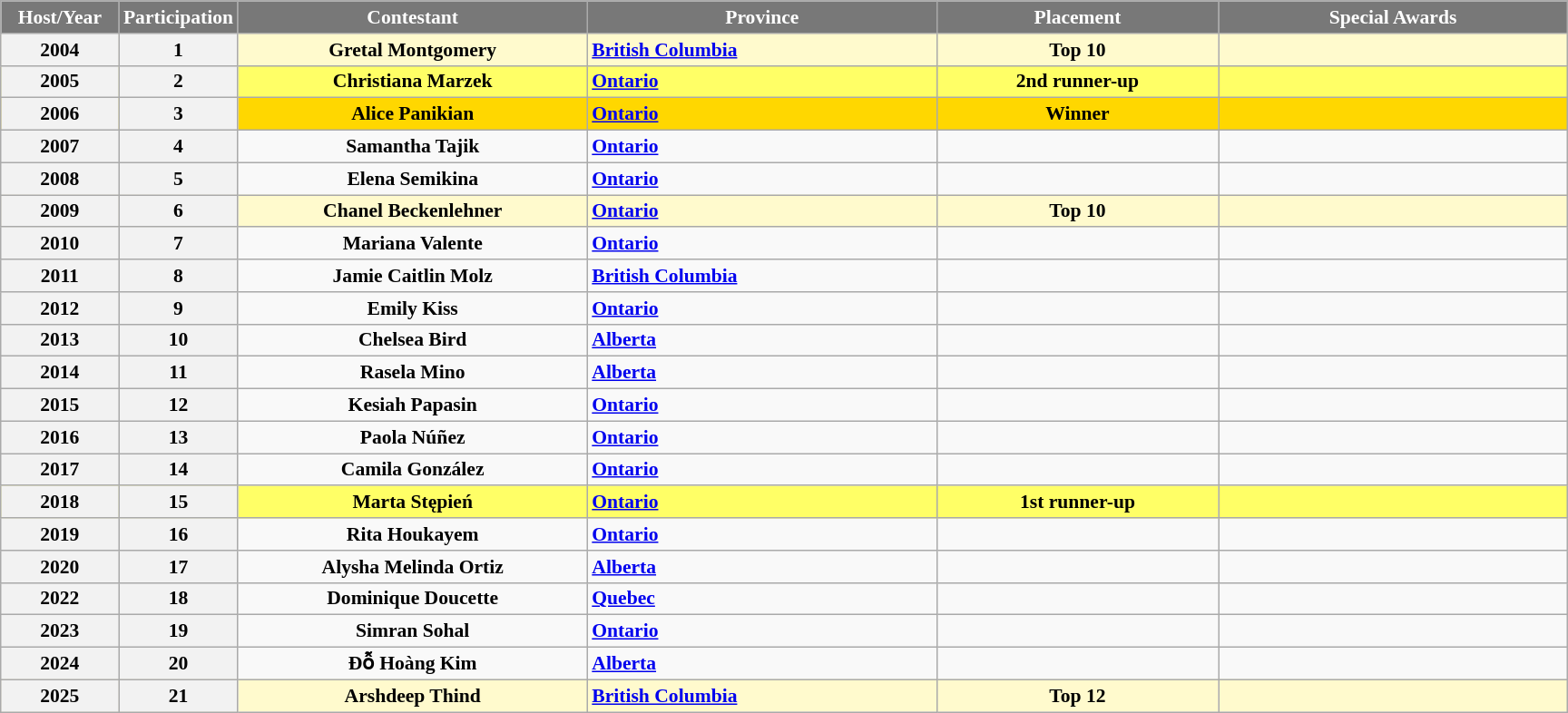<table class="wikitable sortable" style="font-size: 90%; text-align:center">
<tr>
<th width="80" style="background-color:#787878;color:#FFFFFF;">Host/Year</th>
<th width="80" style="background-color:#787878;color:#FFFFFF;">Participation</th>
<th width="250" style="background-color:#787878;color:#FFFFFF;">Contestant</th>
<th width="250" style="background-color:#787878;color:#FFFFFF;">Province</th>
<th width="200" style="background-color:#787878;color:#FFFFFF;">Placement</th>
<th width="250" style="background-color:#787878;color:#FFFFFF;">Special Awards</th>
</tr>
<tr bgcolor="FFFACD">
<th>2004</th>
<th>1</th>
<td><strong>Gretal Montgomery</strong></td>
<td align="left"> <strong><a href='#'>British Columbia</a></strong></td>
<td><strong>Top 10</strong></td>
<td></td>
</tr>
<tr bgcolor="FFFF66">
<th>2005</th>
<th>2</th>
<td><strong>Christiana Marzek</strong></td>
<td align="left"> <strong><a href='#'>Ontario</a></strong></td>
<td><strong>2nd runner-up</strong></td>
<td></td>
</tr>
<tr bgcolor="gold">
<th>2006</th>
<th>3</th>
<td><strong>Alice Panikian</strong></td>
<td align="left"> <strong><a href='#'>Ontario</a></strong></td>
<td><strong>Winner</strong></td>
<td></td>
</tr>
<tr>
<th>2007</th>
<th>4</th>
<td><strong>Samantha Tajik</strong></td>
<td align="left"> <strong><a href='#'>Ontario</a></strong></td>
<td></td>
<td></td>
</tr>
<tr>
<th>2008</th>
<th>5</th>
<td><strong>Elena Semikina</strong></td>
<td align="left"> <strong><a href='#'>Ontario</a></strong></td>
<td></td>
<td></td>
</tr>
<tr bgcolor="FFFACD">
<th>2009</th>
<th>6</th>
<td><strong>Chanel Beckenlehner</strong></td>
<td align="left"> <strong><a href='#'>Ontario</a></strong></td>
<td><strong>Top 10</strong></td>
<td></td>
</tr>
<tr>
<th>2010</th>
<th>7</th>
<td><strong>Mariana Valente</strong></td>
<td align="left"> <strong><a href='#'>Ontario</a></strong></td>
<td></td>
<td></td>
</tr>
<tr>
<th>2011</th>
<th>8</th>
<td><strong>Jamie Caitlin Molz</strong></td>
<td align="left"> <strong><a href='#'>British Columbia</a></strong></td>
<td></td>
<td></td>
</tr>
<tr>
<th>2012</th>
<th>9</th>
<td><strong>Emily Kiss</strong></td>
<td align="left"> <strong><a href='#'>Ontario</a></strong></td>
<td></td>
<td></td>
</tr>
<tr>
<th>2013</th>
<th>10</th>
<td><strong>Chelsea Bird</strong></td>
<td align="left"> <strong><a href='#'>Alberta</a></strong></td>
<td></td>
<td></td>
</tr>
<tr>
<th>2014</th>
<th>11</th>
<td><strong>Rasela Mino</strong></td>
<td align="left"> <strong><a href='#'>Alberta</a></strong></td>
<td></td>
<td></td>
</tr>
<tr>
<th>2015</th>
<th>12</th>
<td><strong>Kesiah Papasin</strong></td>
<td align="left"> <strong><a href='#'>Ontario</a></strong></td>
<td></td>
<td></td>
</tr>
<tr>
<th>2016</th>
<th>13</th>
<td><strong>Paola Núñez</strong></td>
<td align="left"> <strong><a href='#'>Ontario</a></strong></td>
<td></td>
<td></td>
</tr>
<tr>
<th>2017</th>
<th>14</th>
<td><strong>Camila González</strong></td>
<td align="left"> <strong><a href='#'>Ontario</a></strong></td>
<td></td>
<td></td>
</tr>
<tr bgcolor="FFFF66">
<th>2018</th>
<th>15</th>
<td><strong>Marta Stępień</strong></td>
<td align="left"> <strong><a href='#'>Ontario</a></strong></td>
<td><strong>1st runner-up</strong></td>
<td></td>
</tr>
<tr>
<th>2019</th>
<th>16</th>
<td><strong>Rita Houkayem</strong></td>
<td align="left"> <strong><a href='#'>Ontario</a></strong></td>
<td></td>
<td></td>
</tr>
<tr>
<th>2020</th>
<th>17</th>
<td><strong>Alysha Melinda Ortiz</strong></td>
<td align="left"> <strong><a href='#'>Alberta</a></strong></td>
<td></td>
<td></td>
</tr>
<tr>
<th>2022</th>
<th>18</th>
<td><strong>Dominique Doucette</strong></td>
<td align="left"> <strong><a href='#'>Quebec</a></strong></td>
<td></td>
<td></td>
</tr>
<tr>
<th>2023</th>
<th>19</th>
<td><strong>Simran Sohal</strong></td>
<td align="left"> <strong><a href='#'>Ontario</a></strong></td>
<td align="center"></td>
<td></td>
</tr>
<tr>
<th>2024</th>
<th>20</th>
<td><strong>Đỗ Hoàng Kim</strong></td>
<td align="left"> <strong><a href='#'>Alberta</a></strong></td>
<td></td>
<td></td>
</tr>
<tr bgcolor="FFFACD">
<th>2025</th>
<th>21</th>
<td><strong>Arshdeep Thind</strong></td>
<td align="left"> <strong><a href='#'>British Columbia</a></strong></td>
<td><strong>Top 12</strong></td>
<td></td>
</tr>
</table>
